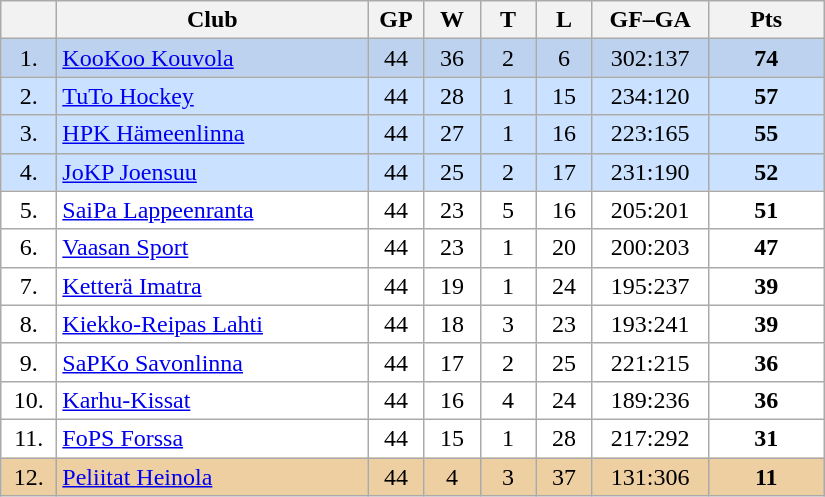<table class="wikitable">
<tr>
<th width="30"></th>
<th width="200">Club</th>
<th width="30">GP</th>
<th width="30">W</th>
<th width="30">T</th>
<th width="30">L</th>
<th width="70">GF–GA</th>
<th width="70">Pts</th>
</tr>
<tr bgcolor="#BCD2EE" align="center">
<td>1.</td>
<td align="left"><a href='#'>KooKoo Kouvola</a></td>
<td>44</td>
<td>36</td>
<td>2</td>
<td>6</td>
<td>302:137</td>
<td><strong>74</strong></td>
</tr>
<tr bgcolor="#CAE1FF" align="center">
<td>2.</td>
<td align="left"><a href='#'>TuTo Hockey</a></td>
<td>44</td>
<td>28</td>
<td>1</td>
<td>15</td>
<td>234:120</td>
<td><strong>57</strong></td>
</tr>
<tr bgcolor="#CAE1FF" align="center">
<td>3.</td>
<td align="left"><a href='#'>HPK Hämeenlinna</a></td>
<td>44</td>
<td>27</td>
<td>1</td>
<td>16</td>
<td>223:165</td>
<td><strong>55</strong></td>
</tr>
<tr bgcolor="#CAE1FF" align="center">
<td>4.</td>
<td align="left"><a href='#'>JoKP Joensuu</a></td>
<td>44</td>
<td>25</td>
<td>2</td>
<td>17</td>
<td>231:190</td>
<td><strong>52</strong></td>
</tr>
<tr bgcolor="#FFFFFF" align="center">
<td>5.</td>
<td align="left"><a href='#'>SaiPa Lappeenranta</a></td>
<td>44</td>
<td>23</td>
<td>5</td>
<td>16</td>
<td>205:201</td>
<td><strong>51</strong></td>
</tr>
<tr bgcolor="#FFFFFF" align="center">
<td>6.</td>
<td align="left"><a href='#'>Vaasan Sport</a></td>
<td>44</td>
<td>23</td>
<td>1</td>
<td>20</td>
<td>200:203</td>
<td><strong>47</strong></td>
</tr>
<tr bgcolor="#FFFFFF" align="center">
<td>7.</td>
<td align="left"><a href='#'>Ketterä Imatra</a></td>
<td>44</td>
<td>19</td>
<td>1</td>
<td>24</td>
<td>195:237</td>
<td><strong>39</strong></td>
</tr>
<tr bgcolor="#FFFFFF" align="center">
<td>8.</td>
<td align="left"><a href='#'>Kiekko-Reipas Lahti</a></td>
<td>44</td>
<td>18</td>
<td>3</td>
<td>23</td>
<td>193:241</td>
<td><strong>39</strong></td>
</tr>
<tr bgcolor="#FFFFFF" align="center">
<td>9.</td>
<td align="left"><a href='#'>SaPKo Savonlinna</a></td>
<td>44</td>
<td>17</td>
<td>2</td>
<td>25</td>
<td>221:215</td>
<td><strong>36</strong></td>
</tr>
<tr bgcolor="#FFFFFF" align="center">
<td>10.</td>
<td align="left"><a href='#'>Karhu-Kissat</a></td>
<td>44</td>
<td>16</td>
<td>4</td>
<td>24</td>
<td>189:236</td>
<td><strong>36</strong></td>
</tr>
<tr bgcolor="#FFFFFF" align="center">
<td>11.</td>
<td align="left"><a href='#'>FoPS Forssa</a></td>
<td>44</td>
<td>15</td>
<td>1</td>
<td>28</td>
<td>217:292</td>
<td><strong>31</strong></td>
</tr>
<tr bgcolor="#EECFA1" align="center">
<td>12.</td>
<td align="left"><a href='#'>Peliitat Heinola</a></td>
<td>44</td>
<td>4</td>
<td>3</td>
<td>37</td>
<td>131:306</td>
<td><strong>11</strong></td>
</tr>
</table>
